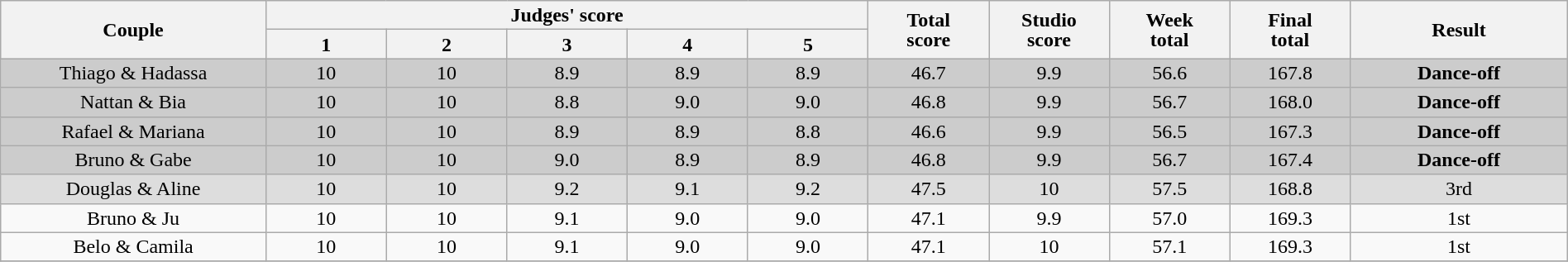<table class="wikitable" style="font-size:100%; line-height:16px; text-align:center" width="100%">
<tr>
<th rowspan=2 width="11.00%">Couple</th>
<th colspan=5 width="25.00%">Judges' score</th>
<th rowspan=2 width="05.00%">Total<br>score</th>
<th rowspan=2 width="05.00%">Studio<br>score</th>
<th rowspan=2 width="05.00%">Week<br>total</th>
<th rowspan=2 width="05.00%">Final<br>total</th>
<th rowspan=2 width="09.00%">Result<br></th>
</tr>
<tr>
<th width="05.00%">1</th>
<th width="05.00%">2</th>
<th width="05.00%">3</th>
<th width="05.00%">4</th>
<th width="05.00%">5</th>
</tr>
<tr bgcolor="CCCCCC">
<td>Thiago & Hadassa</td>
<td>10</td>
<td>10</td>
<td>8.9</td>
<td>8.9</td>
<td>8.9</td>
<td>46.7</td>
<td>9.9</td>
<td>56.6</td>
<td>167.8</td>
<td><strong>Dance-off</strong></td>
</tr>
<tr bgcolor="CCCCCC">
<td>Nattan & Bia</td>
<td>10</td>
<td>10</td>
<td>8.8</td>
<td>9.0</td>
<td>9.0</td>
<td>46.8</td>
<td>9.9</td>
<td>56.7</td>
<td>168.0</td>
<td><strong>Dance-off</strong></td>
</tr>
<tr bgcolor="CCCCCC">
<td>Rafael & Mariana</td>
<td>10</td>
<td>10</td>
<td>8.9</td>
<td>8.9</td>
<td>8.8</td>
<td>46.6</td>
<td>9.9</td>
<td>56.5</td>
<td>167.3</td>
<td><strong>Dance-off</strong></td>
</tr>
<tr bgcolor="CCCCCC">
<td>Bruno & Gabe</td>
<td>10</td>
<td>10</td>
<td>9.0</td>
<td>8.9</td>
<td>8.9</td>
<td>46.8</td>
<td>9.9</td>
<td>56.7</td>
<td>167.4</td>
<td><strong>Dance-off</strong></td>
</tr>
<tr bgcolor="DDDDDD">
<td>Douglas & Aline</td>
<td>10</td>
<td>10</td>
<td>9.2</td>
<td>9.1</td>
<td>9.2</td>
<td>47.5</td>
<td>10</td>
<td>57.5</td>
<td>168.8</td>
<td>3rd</td>
</tr>
<tr>
<td>Bruno & Ju</td>
<td>10</td>
<td>10</td>
<td>9.1</td>
<td>9.0</td>
<td>9.0</td>
<td>47.1</td>
<td>9.9</td>
<td>57.0</td>
<td>169.3</td>
<td>1st</td>
</tr>
<tr>
<td>Belo & Camila</td>
<td>10</td>
<td>10</td>
<td>9.1</td>
<td>9.0</td>
<td>9.0</td>
<td>47.1</td>
<td>10</td>
<td>57.1</td>
<td>169.3</td>
<td>1st</td>
</tr>
<tr>
</tr>
</table>
